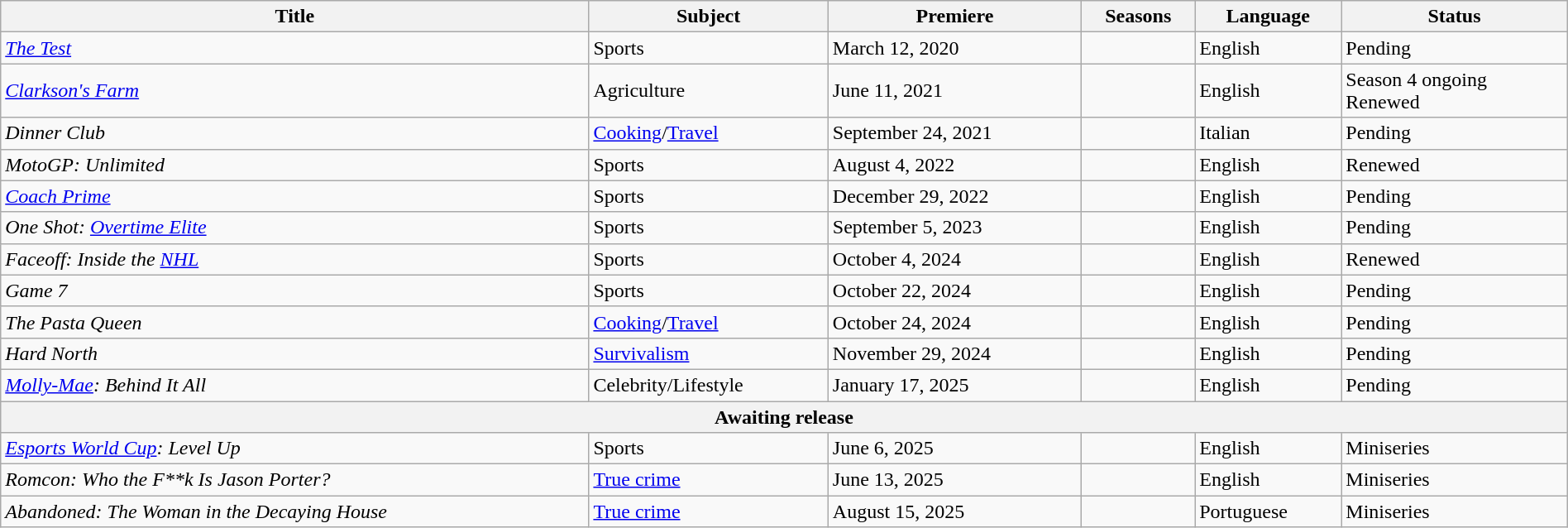<table class="wikitable sortable" style="width:100%;">
<tr>
<th>Title</th>
<th>Subject</th>
<th>Premiere</th>
<th>Seasons</th>
<th>Language</th>
<th>Status</th>
</tr>
<tr>
<td><em><a href='#'>The Test</a></em></td>
<td>Sports</td>
<td>March 12, 2020</td>
<td></td>
<td>English</td>
<td>Pending</td>
</tr>
<tr>
<td><em><a href='#'>Clarkson's Farm</a></em></td>
<td>Agriculture</td>
<td>June 11, 2021</td>
<td></td>
<td>English</td>
<td>Season 4 ongoing<br>Renewed</td>
</tr>
<tr>
<td><em>Dinner Club</em></td>
<td><a href='#'>Cooking</a>/<a href='#'>Travel</a></td>
<td>September 24, 2021</td>
<td></td>
<td>Italian</td>
<td>Pending</td>
</tr>
<tr>
<td><em>MotoGP: Unlimited</em></td>
<td>Sports</td>
<td>August 4, 2022</td>
<td></td>
<td>English</td>
<td>Renewed</td>
</tr>
<tr>
<td><em><a href='#'>Coach Prime</a></em></td>
<td>Sports</td>
<td>December 29, 2022</td>
<td></td>
<td>English</td>
<td>Pending</td>
</tr>
<tr>
<td><em>One Shot: <a href='#'>Overtime Elite</a></em></td>
<td>Sports</td>
<td>September 5, 2023</td>
<td></td>
<td>English</td>
<td>Pending</td>
</tr>
<tr>
<td><em>Faceoff: Inside the <a href='#'>NHL</a></em></td>
<td>Sports</td>
<td>October 4, 2024</td>
<td></td>
<td>English</td>
<td>Renewed</td>
</tr>
<tr>
<td><em>Game 7</em></td>
<td>Sports</td>
<td>October 22, 2024</td>
<td></td>
<td>English</td>
<td>Pending</td>
</tr>
<tr>
<td><em>The Pasta Queen</em></td>
<td><a href='#'>Cooking</a>/<a href='#'>Travel</a></td>
<td>October 24, 2024</td>
<td></td>
<td>English</td>
<td>Pending</td>
</tr>
<tr>
<td><em>Hard North</em></td>
<td><a href='#'>Survivalism</a></td>
<td>November 29, 2024</td>
<td></td>
<td>English</td>
<td>Pending</td>
</tr>
<tr>
<td><em><a href='#'>Molly-Mae</a>: Behind It All</em></td>
<td>Celebrity/Lifestyle</td>
<td>January 17, 2025</td>
<td></td>
<td>English</td>
<td>Pending</td>
</tr>
<tr>
<th colspan="6">Awaiting release</th>
</tr>
<tr>
<td><em><a href='#'>Esports World Cup</a>: Level Up</em></td>
<td>Sports</td>
<td>June 6, 2025</td>
<td></td>
<td>English</td>
<td>Miniseries</td>
</tr>
<tr>
<td><em>Romcon: Who the F**k Is Jason Porter?</em></td>
<td><a href='#'>True crime</a></td>
<td>June 13, 2025</td>
<td></td>
<td>English</td>
<td>Miniseries</td>
</tr>
<tr>
<td><em>Abandoned: The Woman in the Decaying House</em></td>
<td><a href='#'>True crime</a></td>
<td>August 15, 2025</td>
<td></td>
<td>Portuguese</td>
<td>Miniseries</td>
</tr>
</table>
